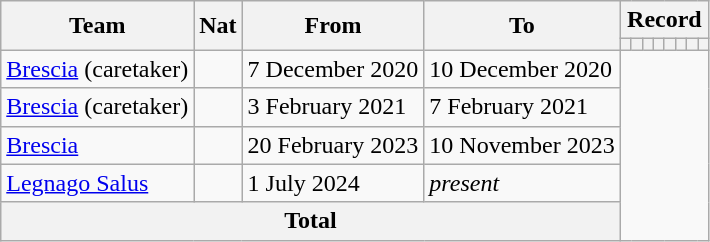<table class="wikitable" style="text-align: center">
<tr>
<th rowspan="2">Team</th>
<th rowspan="2">Nat</th>
<th rowspan="2">From</th>
<th rowspan="2">To</th>
<th colspan="8">Record</th>
</tr>
<tr>
<th></th>
<th></th>
<th></th>
<th></th>
<th></th>
<th></th>
<th></th>
<th></th>
</tr>
<tr>
<td align=left><a href='#'>Brescia</a> (caretaker)</td>
<td></td>
<td align=left>7 December 2020</td>
<td align=left>10 December 2020<br></td>
</tr>
<tr>
<td align=left><a href='#'>Brescia</a> (caretaker)</td>
<td></td>
<td align=left>3 February 2021</td>
<td align=left>7 February 2021<br></td>
</tr>
<tr>
<td align=left><a href='#'>Brescia</a></td>
<td></td>
<td align=left>20 February 2023</td>
<td align=left>10 November 2023<br></td>
</tr>
<tr>
<td align=left><a href='#'>Legnago Salus</a></td>
<td></td>
<td align=left>1 July 2024</td>
<td align=left><em>present</em><br></td>
</tr>
<tr>
<th colspan="4">Total<br></th>
</tr>
</table>
